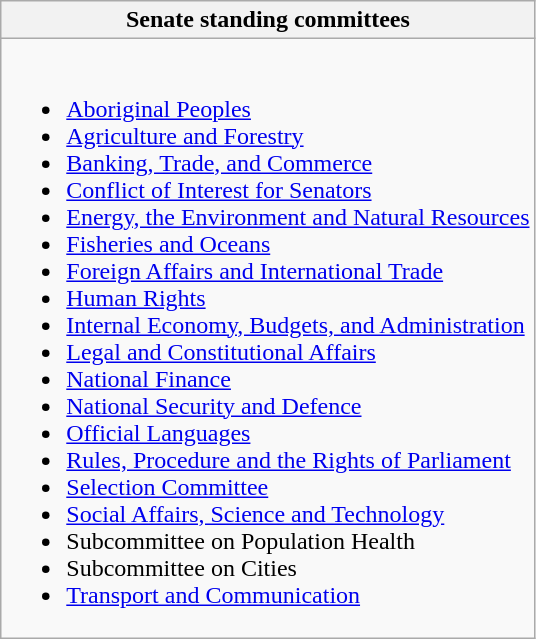<table class=wikitable>
<tr>
<th>Senate standing committees</th>
</tr>
<tr valign=top>
<td><br><ul><li><a href='#'>Aboriginal Peoples</a></li><li><a href='#'>Agriculture and Forestry</a></li><li><a href='#'>Banking, Trade, and Commerce</a></li><li><a href='#'>Conflict of Interest for Senators</a></li><li><a href='#'>Energy, the Environment and Natural Resources</a></li><li><a href='#'>Fisheries and Oceans</a></li><li><a href='#'>Foreign Affairs and International Trade</a></li><li><a href='#'>Human Rights</a></li><li><a href='#'>Internal Economy, Budgets, and Administration</a></li><li><a href='#'>Legal and Constitutional Affairs</a></li><li><a href='#'>National Finance</a></li><li><a href='#'>National Security and Defence</a></li><li><a href='#'>Official Languages</a></li><li><a href='#'>Rules, Procedure and the Rights of Parliament</a></li><li><a href='#'>Selection Committee</a></li><li><a href='#'>Social Affairs, Science and Technology</a></li><li>Subcommittee on Population Health</li><li>Subcommittee on Cities</li><li><a href='#'>Transport and Communication</a></li></ul></td>
</tr>
</table>
